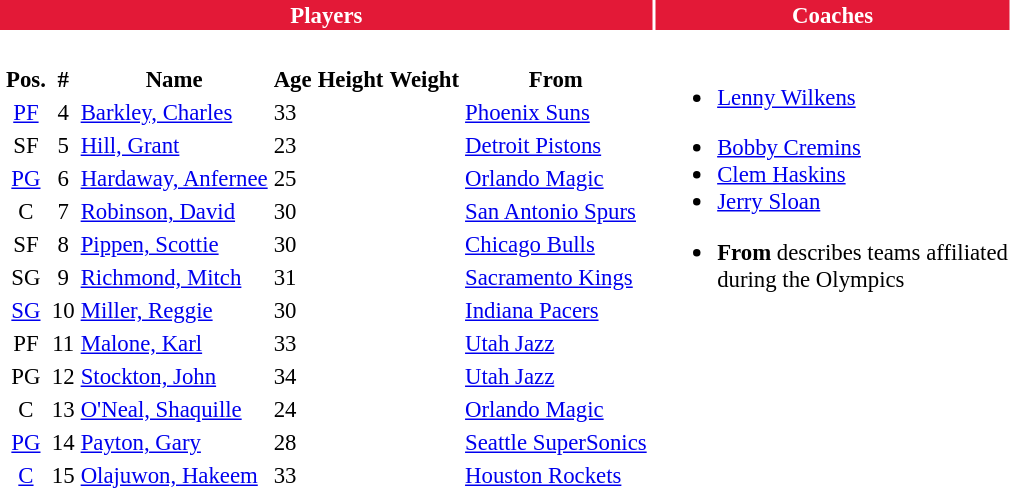<table class="toccolours" style="font-size: 95%;">
<tr style="background-color: #E31937; color: #FFFFFF; text-align: center;">
<th><strong>Players</strong></th>
<th><strong>Coaches</strong></th>
</tr>
<tr>
<td valign="top"><br><table class="sortable" style="background:transparent; margin:0px; width:100%;">
<tr>
<th>Pos.</th>
<th>#</th>
<th>Name</th>
<th>Age</th>
<th>Height</th>
<th>Weight</th>
<th>From</th>
</tr>
<tr>
<td style="text-align:center;"><a href='#'>PF</a></td>
<td style="text-align:center;">4</td>
<td><a href='#'>Barkley, Charles</a></td>
<td>33</td>
<td></td>
<td></td>
<td><a href='#'>Phoenix Suns</a></td>
</tr>
<tr>
<td style="text-align:center;">SF</td>
<td style="text-align:center;">5</td>
<td><a href='#'>Hill, Grant</a></td>
<td>23</td>
<td></td>
<td></td>
<td><a href='#'>Detroit Pistons</a></td>
</tr>
<tr>
<td style="text-align:center;"><a href='#'>PG</a></td>
<td style="text-align:center;">6</td>
<td><a href='#'>Hardaway, Anfernee</a></td>
<td>25</td>
<td></td>
<td></td>
<td><a href='#'>Orlando Magic</a></td>
</tr>
<tr>
<td style="text-align:center;">C</td>
<td style="text-align:center;">7</td>
<td><a href='#'>Robinson, David</a></td>
<td>30</td>
<td></td>
<td></td>
<td><a href='#'>San Antonio Spurs</a></td>
</tr>
<tr>
<td style="text-align:center;">SF</td>
<td style="text-align:center;">8</td>
<td><a href='#'>Pippen, Scottie</a></td>
<td>30</td>
<td></td>
<td></td>
<td><a href='#'>Chicago Bulls</a></td>
</tr>
<tr>
<td style="text-align:center;">SG</td>
<td style="text-align:center;">9</td>
<td><a href='#'>Richmond, Mitch</a></td>
<td>31</td>
<td></td>
<td></td>
<td><a href='#'>Sacramento Kings</a></td>
</tr>
<tr>
<td style="text-align:center;"><a href='#'>SG</a></td>
<td style="text-align:center;">10</td>
<td><a href='#'>Miller, Reggie</a></td>
<td>30</td>
<td></td>
<td></td>
<td><a href='#'>Indiana Pacers</a></td>
</tr>
<tr>
<td style="text-align:center;">PF</td>
<td style="text-align:center;">11</td>
<td><a href='#'>Malone, Karl</a></td>
<td>33</td>
<td></td>
<td></td>
<td><a href='#'>Utah Jazz</a></td>
</tr>
<tr>
<td style="text-align:center;">PG</td>
<td style="text-align:center;">12</td>
<td><a href='#'>Stockton, John</a></td>
<td>34</td>
<td></td>
<td></td>
<td><a href='#'>Utah Jazz</a></td>
</tr>
<tr>
<td style="text-align:center;">C</td>
<td style="text-align:center;">13</td>
<td><a href='#'>O'Neal, Shaquille</a></td>
<td>24</td>
<td></td>
<td></td>
<td><a href='#'>Orlando Magic</a></td>
</tr>
<tr>
<td style="text-align:center;"><a href='#'>PG</a></td>
<td style="text-align:center;">14</td>
<td><a href='#'>Payton, Gary</a></td>
<td>28</td>
<td></td>
<td></td>
<td><a href='#'>Seattle SuperSonics</a></td>
</tr>
<tr>
<td style="text-align:center;"><a href='#'>C</a></td>
<td style="text-align:center;">15</td>
<td><a href='#'>Olajuwon, Hakeem</a></td>
<td>33</td>
<td></td>
<td></td>
<td><a href='#'>Houston Rockets</a></td>
</tr>
</table>
</td>
<td valign="top"><br><ul><li><a href='#'>Lenny Wilkens</a></li></ul><ul><li><a href='#'>Bobby Cremins</a></li><li><a href='#'>Clem Haskins</a></li><li><a href='#'>Jerry Sloan</a></li></ul><ul><li><strong>From</strong> describes teams affiliated<br>during the Olympics</li></ul></td>
</tr>
</table>
